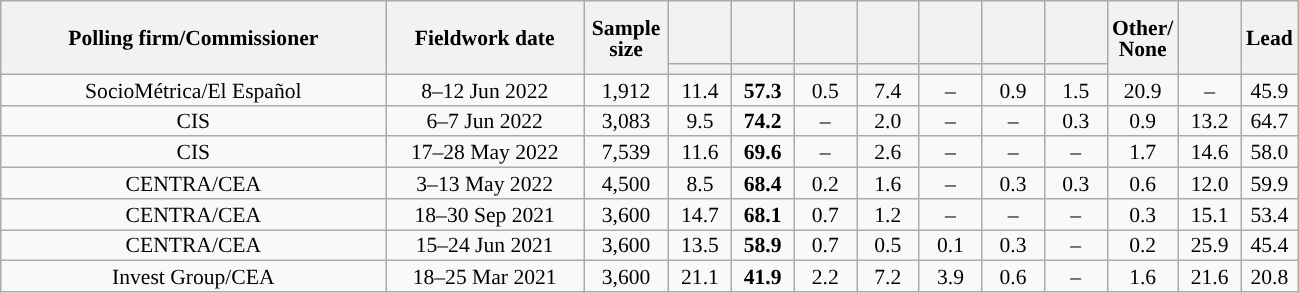<table class="wikitable collapsible collapsed" style="text-align:center; font-size:90%; line-height:14px;">
<tr style="height:42px;">
<th style="width:250px;" rowspan="2">Polling firm/Commissioner</th>
<th style="width:125px;" rowspan="2">Fieldwork date</th>
<th style="width:50px;" rowspan="2">Sample size</th>
<th style="width:35px;"></th>
<th style="width:35px;"></th>
<th style="width:35px;"></th>
<th style="width:35px;"></th>
<th style="width:35px;"></th>
<th style="width:35px;"></th>
<th style="width:35px;"></th>
<th style="width:35px;" rowspan="2">Other/<br>None</th>
<th style="width:35px;" rowspan="2"></th>
<th style="width:30px;" rowspan="2">Lead</th>
</tr>
<tr>
<th style="color:inherit;background:"></th>
<th style="color:inherit;background:"></th>
<th style="color:inherit;background:"></th>
<th style="color:inherit;background:"></th>
<th style="color:inherit;background:"></th>
<th style="color:inherit;background:"></th>
<th style="color:inherit;background:"></th>
</tr>
<tr>
<td>SocioMétrica/El Español</td>
<td>8–12 Jun 2022</td>
<td>1,912</td>
<td>11.4</td>
<td><strong>57.3</strong></td>
<td>0.5</td>
<td>7.4</td>
<td>–</td>
<td>0.9</td>
<td>1.5</td>
<td>20.9</td>
<td>–</td>
<td style="background:">45.9</td>
</tr>
<tr>
<td>CIS</td>
<td>6–7 Jun 2022</td>
<td>3,083</td>
<td>9.5</td>
<td><strong>74.2</strong></td>
<td>–</td>
<td>2.0</td>
<td>–</td>
<td>–</td>
<td>0.3</td>
<td>0.9</td>
<td>13.2</td>
<td style="background:">64.7</td>
</tr>
<tr>
<td>CIS</td>
<td>17–28 May 2022</td>
<td>7,539</td>
<td>11.6</td>
<td><strong>69.6</strong></td>
<td>–</td>
<td>2.6</td>
<td>–</td>
<td>–</td>
<td>–</td>
<td>1.7</td>
<td>14.6</td>
<td style="background:">58.0</td>
</tr>
<tr>
<td>CENTRA/CEA</td>
<td>3–13 May 2022</td>
<td>4,500</td>
<td>8.5</td>
<td><strong>68.4</strong></td>
<td>0.2</td>
<td>1.6</td>
<td>–</td>
<td>0.3</td>
<td>0.3</td>
<td>0.6</td>
<td>12.0</td>
<td style="background:">59.9</td>
</tr>
<tr>
<td>CENTRA/CEA</td>
<td>18–30 Sep 2021</td>
<td>3,600</td>
<td>14.7</td>
<td><strong>68.1</strong></td>
<td>0.7</td>
<td>1.2</td>
<td>–</td>
<td>–</td>
<td>–</td>
<td>0.3</td>
<td>15.1</td>
<td style="background:">53.4</td>
</tr>
<tr>
<td>CENTRA/CEA</td>
<td>15–24 Jun 2021</td>
<td>3,600</td>
<td>13.5</td>
<td><strong>58.9</strong></td>
<td>0.7</td>
<td>0.5</td>
<td>0.1</td>
<td>0.3</td>
<td>–</td>
<td>0.2</td>
<td>25.9</td>
<td style="background:">45.4</td>
</tr>
<tr>
<td>Invest Group/CEA</td>
<td>18–25 Mar 2021</td>
<td>3,600</td>
<td>21.1</td>
<td><strong>41.9</strong></td>
<td>2.2</td>
<td>7.2</td>
<td>3.9</td>
<td>0.6</td>
<td>–</td>
<td>1.6</td>
<td>21.6</td>
<td style="background:">20.8</td>
</tr>
</table>
